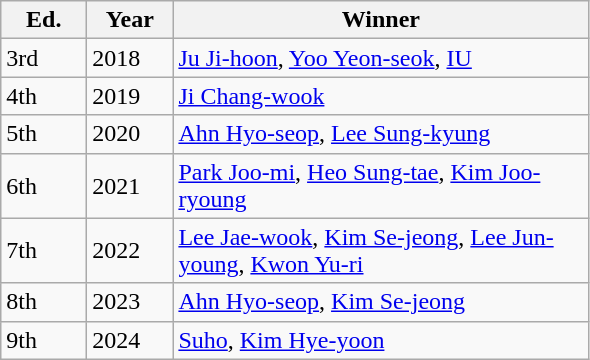<table class="wikitable">
<tr align=center>
<th style="width:50px">Ed.</th>
<th style="width:50px">Year</th>
<th style="width:270px">Winner</th>
</tr>
<tr>
<td>3rd</td>
<td>2018</td>
<td><a href='#'>Ju Ji-hoon</a>, <a href='#'>Yoo Yeon-seok</a>, <a href='#'>IU</a></td>
</tr>
<tr>
<td>4th</td>
<td>2019</td>
<td><a href='#'>Ji Chang-wook</a></td>
</tr>
<tr>
<td>5th</td>
<td>2020</td>
<td><a href='#'>Ahn Hyo-seop</a>, <a href='#'>Lee Sung-kyung</a></td>
</tr>
<tr>
<td>6th</td>
<td>2021</td>
<td><a href='#'>Park Joo-mi</a>, <a href='#'>Heo Sung-tae</a>, <a href='#'>Kim Joo-ryoung</a></td>
</tr>
<tr>
<td>7th</td>
<td>2022</td>
<td><a href='#'>Lee Jae-wook</a>, <a href='#'>Kim Se-jeong</a>, <a href='#'>Lee Jun-young</a>, <a href='#'>Kwon Yu-ri</a></td>
</tr>
<tr>
<td>8th</td>
<td>2023</td>
<td><a href='#'>Ahn Hyo-seop</a>, <a href='#'>Kim Se-jeong</a></td>
</tr>
<tr>
<td>9th</td>
<td>2024</td>
<td><a href='#'>Suho</a>, <a href='#'>Kim Hye-yoon</a></td>
</tr>
</table>
